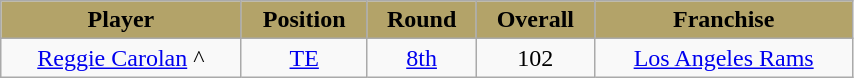<table class="wikitable" style="text-align:center" width="45%">
<tr align="center"  style="background:#B3A369;color:black;">
<td><strong>Player</strong></td>
<td><strong>Position</strong></td>
<td><strong>Round</strong></td>
<td><strong>Overall</strong></td>
<td><strong>Franchise</strong></td>
</tr>
<tr>
<td><a href='#'>Reggie Carolan</a> ^</td>
<td><a href='#'>TE</a></td>
<td><a href='#'>8th</a></td>
<td>102</td>
<td><a href='#'>Los Angeles Rams</a></td>
</tr>
</table>
